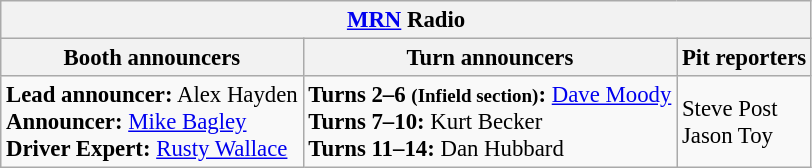<table class="wikitable" style="font-size: 95%;">
<tr>
<th colspan="3"><a href='#'>MRN</a> Radio</th>
</tr>
<tr>
<th>Booth announcers</th>
<th>Turn announcers</th>
<th>Pit reporters</th>
</tr>
<tr>
<td><strong>Lead announcer:</strong> Alex Hayden<br><strong>Announcer:</strong> <a href='#'>Mike Bagley</a><br><strong>Driver Expert:</strong> <a href='#'>Rusty Wallace</a></td>
<td><strong>Turns 2–6 <small>(Infield section)</small>:</strong> <a href='#'>Dave Moody</a><br><strong>Turns 7–10:</strong> Kurt Becker<br><strong>Turns 11–14:</strong> Dan Hubbard</td>
<td>Steve Post<br>Jason Toy</td>
</tr>
</table>
